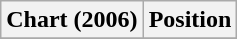<table class="wikitable plainrowheaders" style="text-align:center">
<tr>
<th scope="col">Chart (2006)</th>
<th scope="col">Position</th>
</tr>
<tr>
</tr>
</table>
